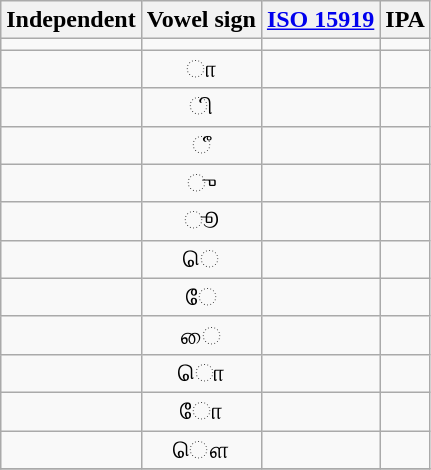<table class="wikitable" style="text-align:center;">
<tr>
<th>Independent</th>
<th>Vowel sign</th>
<th><a href='#'>ISO 15919</a></th>
<th>IPA</th>
</tr>
<tr>
<td></td>
<td></td>
<td></td>
<td></td>
</tr>
<tr>
<td></td>
<td>ா</td>
<td></td>
<td></td>
</tr>
<tr>
<td></td>
<td>ி</td>
<td></td>
<td></td>
</tr>
<tr>
<td></td>
<td>ீ</td>
<td></td>
<td></td>
</tr>
<tr>
<td></td>
<td>ு</td>
<td></td>
<td></td>
</tr>
<tr>
<td></td>
<td>ூ</td>
<td></td>
<td></td>
</tr>
<tr>
<td></td>
<td>ெ</td>
<td></td>
<td></td>
</tr>
<tr>
<td></td>
<td>ே</td>
<td></td>
<td></td>
</tr>
<tr>
<td></td>
<td>ை</td>
<td></td>
<td></td>
</tr>
<tr>
<td></td>
<td>ொ</td>
<td></td>
<td></td>
</tr>
<tr>
<td></td>
<td>ோ</td>
<td></td>
<td></td>
</tr>
<tr>
<td></td>
<td>ௌ</td>
<td></td>
<td></td>
</tr>
<tr>
</tr>
</table>
